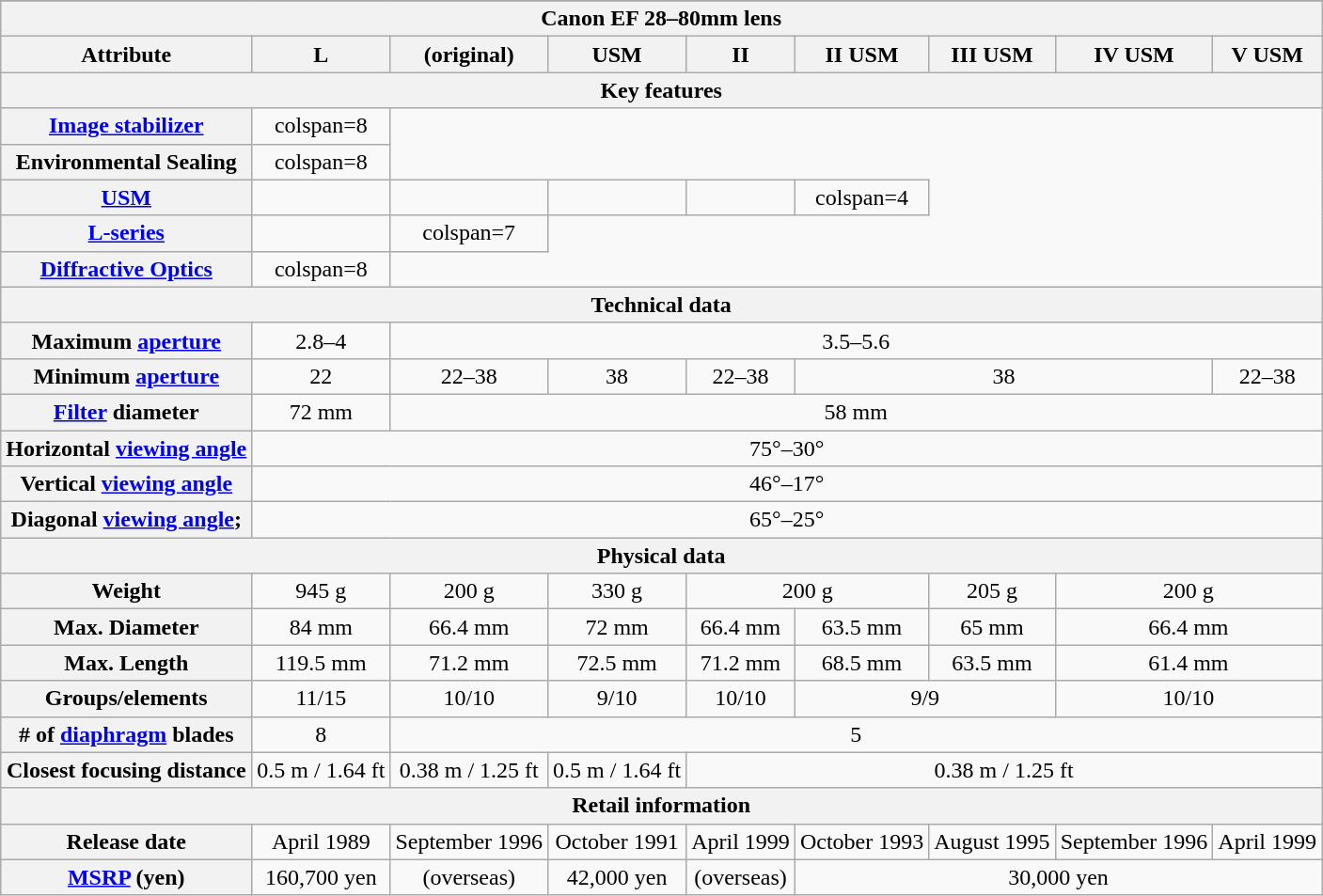<table class="wikitable" style="text-align:center">
<tr>
</tr>
<tr>
<th colspan=9>Canon EF 28–80mm lens</th>
</tr>
<tr>
<th>Attribute</th>
<th>L</th>
<th>(original)</th>
<th>USM</th>
<th>II</th>
<th>II USM</th>
<th>III USM</th>
<th>IV USM</th>
<th>V USM</th>
</tr>
<tr>
<th colspan=9>Key features</th>
</tr>
<tr>
<th><a href='#'>Image stabilizer</a></th>
<td>colspan=8 </td>
</tr>
<tr>
<th>Environmental Sealing</th>
<td>colspan=8 </td>
</tr>
<tr>
<th><a href='#'>USM</a></th>
<td></td>
<td></td>
<td></td>
<td></td>
<td>colspan=4 </td>
</tr>
<tr>
<th><a href='#'>L-series</a></th>
<td></td>
<td>colspan=7 </td>
</tr>
<tr>
<th><a href='#'>Diffractive Optics</a></th>
<td>colspan=8 </td>
</tr>
<tr>
<th colspan=9>Technical data</th>
</tr>
<tr>
<th>Maximum <a href='#'>aperture</a></th>
<td>2.8–4</td>
<td colspan=7>3.5–5.6</td>
</tr>
<tr>
<th>Minimum <a href='#'>aperture</a></th>
<td>22</td>
<td>22–38</td>
<td>38</td>
<td>22–38</td>
<td colspan=3>38</td>
<td>22–38</td>
</tr>
<tr>
<th><a href='#'>Filter</a> diameter</th>
<td>72 mm</td>
<td colspan=7>58 mm</td>
</tr>
<tr>
<th>Horizontal <a href='#'>viewing angle</a></th>
<td colspan=8>75°–30°</td>
</tr>
<tr>
<th>Vertical <a href='#'>viewing angle</a></th>
<td colspan=8>46°–17°</td>
</tr>
<tr>
<th>Diagonal <a href='#'>viewing angle</a>;</th>
<td colspan=8>65°–25°</td>
</tr>
<tr>
<th colspan=9>Physical data</th>
</tr>
<tr>
<th>Weight</th>
<td>945 g</td>
<td>200 g</td>
<td>330 g</td>
<td colspan=2>200 g</td>
<td>205 g</td>
<td colspan=2>200 g</td>
</tr>
<tr>
<th>Max. Diameter</th>
<td>84 mm</td>
<td>66.4 mm</td>
<td>72 mm</td>
<td>66.4 mm</td>
<td>63.5 mm</td>
<td>65 mm</td>
<td colspan=2>66.4 mm</td>
</tr>
<tr>
<th>Max. Length</th>
<td>119.5 mm</td>
<td>71.2 mm</td>
<td>72.5 mm</td>
<td>71.2 mm</td>
<td>68.5 mm</td>
<td>63.5 mm</td>
<td colspan=2>61.4 mm</td>
</tr>
<tr>
<th>Groups/elements</th>
<td>11/15</td>
<td>10/10</td>
<td>9/10</td>
<td>10/10</td>
<td colspan=2>9/9</td>
<td colspan=2>10/10</td>
</tr>
<tr>
<th># of <a href='#'>diaphragm</a> blades</th>
<td>8</td>
<td colspan=7>5</td>
</tr>
<tr>
<th>Closest focusing distance</th>
<td>0.5 m / 1.64 ft</td>
<td>0.38 m / 1.25 ft</td>
<td>0.5 m / 1.64 ft</td>
<td colspan=5>0.38 m / 1.25 ft</td>
</tr>
<tr>
<th colspan=9>Retail information</th>
</tr>
<tr>
<th>Release date</th>
<td>April 1989</td>
<td>September 1996</td>
<td>October 1991</td>
<td>April 1999</td>
<td>October 1993</td>
<td>August 1995</td>
<td>September 1996</td>
<td>April 1999</td>
</tr>
<tr>
<th><a href='#'>MSRP</a> (yen)</th>
<td>160,700 yen</td>
<td>(overseas)</td>
<td>42,000 yen</td>
<td>(overseas)</td>
<td colspan=4>30,000 yen</td>
</tr>
</table>
